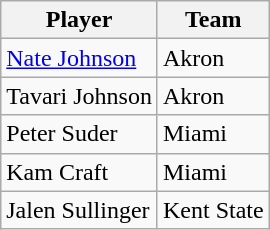<table class="wikitable">
<tr>
<th>Player</th>
<th>Team</th>
</tr>
<tr>
<td><a href='#'>Nate Johnson</a></td>
<td>Akron</td>
</tr>
<tr>
<td>Tavari Johnson</td>
<td>Akron</td>
</tr>
<tr>
<td>Peter Suder</td>
<td>Miami</td>
</tr>
<tr>
<td>Kam Craft</td>
<td>Miami</td>
</tr>
<tr>
<td>Jalen Sullinger</td>
<td>Kent State</td>
</tr>
</table>
